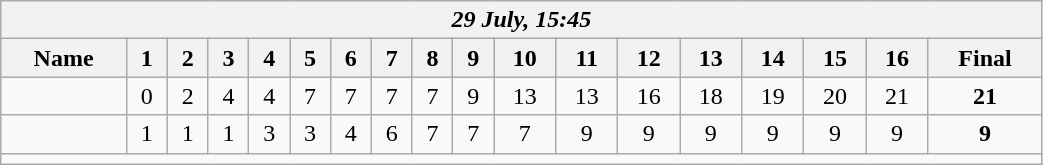<table class=wikitable style="text-align:center; width: 55%">
<tr>
<th colspan=18><em>29 July, 15:45</em></th>
</tr>
<tr>
<th>Name</th>
<th>1</th>
<th>2</th>
<th>3</th>
<th>4</th>
<th>5</th>
<th>6</th>
<th>7</th>
<th>8</th>
<th>9</th>
<th>10</th>
<th>11</th>
<th>12</th>
<th>13</th>
<th>14</th>
<th>15</th>
<th>16</th>
<th>Final</th>
</tr>
<tr>
<td align=left><strong></strong></td>
<td>0</td>
<td>2</td>
<td>4</td>
<td>4</td>
<td>7</td>
<td>7</td>
<td>7</td>
<td>7</td>
<td>9</td>
<td>13</td>
<td>13</td>
<td>16</td>
<td>18</td>
<td>19</td>
<td>20</td>
<td>21</td>
<td><strong>21</strong></td>
</tr>
<tr>
<td align=left></td>
<td>1</td>
<td>1</td>
<td>1</td>
<td>3</td>
<td>3</td>
<td>4</td>
<td>6</td>
<td>7</td>
<td>7</td>
<td>7</td>
<td>9</td>
<td>9</td>
<td>9</td>
<td>9</td>
<td>9</td>
<td>9</td>
<td><strong>9</strong></td>
</tr>
<tr>
<td colspan=18></td>
</tr>
</table>
